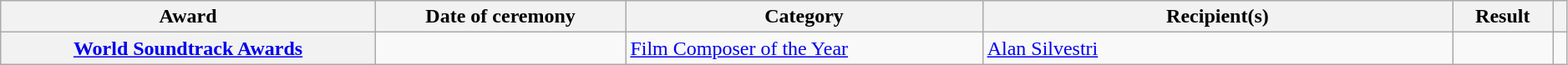<table class="wikitable sortable plainrowheaders" style="width: 99%;">
<tr>
<th scope="col">Award</th>
<th scope="col">Date of ceremony</th>
<th scope="col">Category</th>
<th scope="col" style="width:30%;">Recipient(s)</th>
<th scope="col">Result</th>
<th scope="col" class="unsortable"></th>
</tr>
<tr>
<th scope="rowgroup"><a href='#'>World Soundtrack Awards</a></th>
<td></td>
<td><a href='#'>Film Composer of the Year</a></td>
<td><a href='#'>Alan Silvestri</a></td>
<td></td>
<td style="text-align:center;"><br></td>
</tr>
</table>
